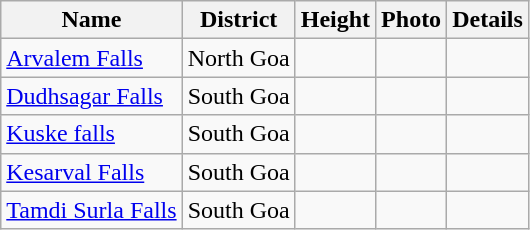<table class="wikitable sortable">
<tr>
<th>Name</th>
<th>District</th>
<th>Height</th>
<th class="unsortable">Photo</th>
<th>Details</th>
</tr>
<tr>
<td><a href='#'>Arvalem Falls</a></td>
<td>North Goa</td>
<td></td>
<td></td>
<td></td>
</tr>
<tr>
<td><a href='#'>Dudhsagar Falls</a></td>
<td>South Goa</td>
<td></td>
<td></td>
<td></td>
</tr>
<tr>
<td><a href='#'>Kuske falls</a></td>
<td>South Goa</td>
<td></td>
<td></td>
<td></td>
</tr>
<tr>
<td><a href='#'>Kesarval Falls</a></td>
<td>South Goa</td>
<td></td>
<td></td>
<td></td>
</tr>
<tr>
<td><a href='#'>Tamdi Surla Falls</a></td>
<td>South Goa</td>
<td></td>
<td></td>
<td></td>
</tr>
</table>
